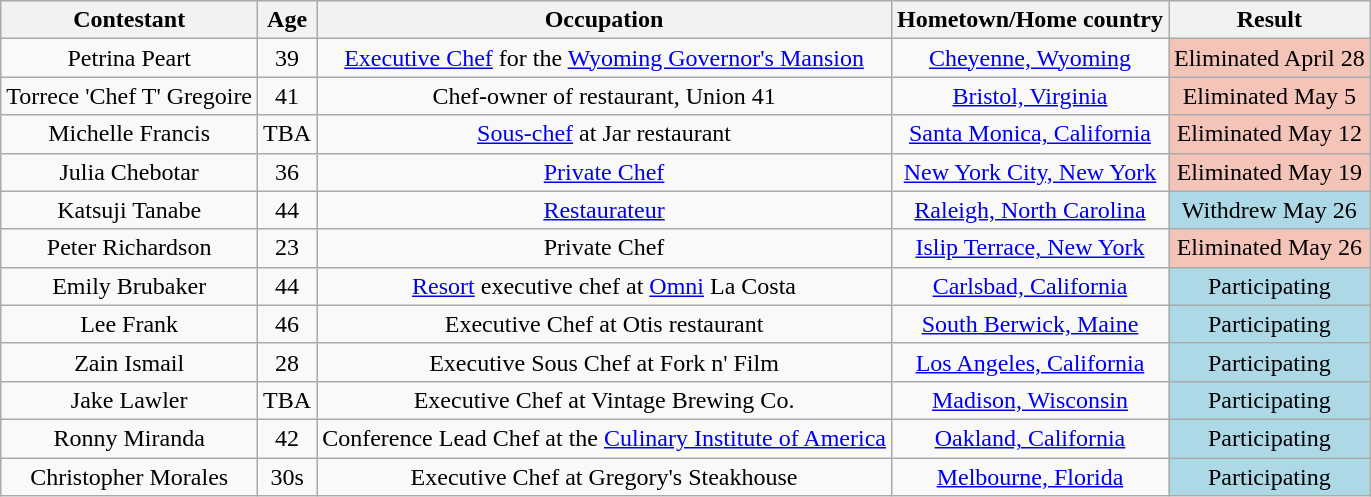<table class="wikitable sortable plainrowheaders" style="text-align:center">
<tr>
<th scope="col">Contestant</th>
<th scope="col">Age</th>
<th scope="col">Occupation</th>
<th scope="col">Hometown/Home country</th>
<th scope="col">Result</th>
</tr>
<tr>
<td>Petrina Peart</td>
<td>39</td>
<td><a href='#'>Executive Chef</a> for the <a href='#'>Wyoming Governor's Mansion</a></td>
<td><a href='#'>Cheyenne, Wyoming</a></td>
<td style="background:#F4C4B8; text-align:center;">Eliminated April 28</td>
</tr>
<tr>
<td>Torrece 'Chef T' Gregoire</td>
<td>41</td>
<td>Chef-owner of restaurant, Union 41</td>
<td><a href='#'>Bristol, Virginia</a></td>
<td style="background:#F4C4B8"; text-align:center;">Eliminated May 5</td>
</tr>
<tr>
<td>Michelle Francis</td>
<td>TBA</td>
<td><a href='#'>Sous-chef</a> at Jar restaurant</td>
<td><a href='#'>Santa Monica, California</a></td>
<td style="background:#F4C4B8"; text-align:center;">Eliminated May 12</td>
</tr>
<tr>
<td>Julia Chebotar</td>
<td>36</td>
<td><a href='#'>Private Chef</a></td>
<td><a href='#'>New York City, New York</a></td>
<td style="background:#F4C4B8"; text-align:center;">Eliminated May 19</td>
</tr>
<tr>
<td>Katsuji Tanabe</td>
<td>44</td>
<td><a href='#'>Restaurateur</a></td>
<td><a href='#'>Raleigh, North Carolina</a></td>
<td style="background:lightblue" ; text-align:center;">Withdrew May 26</td>
</tr>
<tr>
<td>Peter Richardson</td>
<td>23</td>
<td>Private Chef</td>
<td><a href='#'>Islip Terrace, New York</a></td>
<td style="background:#F4C4B8"; text-align:center;">Eliminated May 26</td>
</tr>
<tr>
<td>Emily Brubaker</td>
<td>44</td>
<td><a href='#'>Resort</a> executive chef at <a href='#'>Omni</a> La Costa</td>
<td><a href='#'>Carlsbad, California</a></td>
<td style="background:lightblue"; text-align:center;">Participating</td>
</tr>
<tr>
<td>Lee Frank</td>
<td>46</td>
<td>Executive Chef at Otis restaurant</td>
<td><a href='#'>South Berwick, Maine</a></td>
<td style="background:lightblue"; text-align:center;">Participating</td>
</tr>
<tr>
<td>Zain Ismail</td>
<td>28</td>
<td>Executive Sous Chef at Fork n' Film</td>
<td><a href='#'>Los Angeles, California</a></td>
<td style="background:lightblue"; text-align:center;">Participating</td>
</tr>
<tr>
<td>Jake Lawler</td>
<td>TBA</td>
<td>Executive Chef at Vintage Brewing Co.</td>
<td><a href='#'>Madison, Wisconsin</a></td>
<td style="background:lightblue"; text-align:center;">Participating</td>
</tr>
<tr>
<td>Ronny Miranda</td>
<td>42</td>
<td>Conference Lead Chef at the <a href='#'>Culinary Institute of America</a></td>
<td><a href='#'>Oakland, California</a></td>
<td style="background:lightblue"; text-align:center;">Participating</td>
</tr>
<tr>
<td>Christopher Morales</td>
<td>30s</td>
<td>Executive Chef at Gregory's Steakhouse</td>
<td><a href='#'>Melbourne, Florida</a></td>
<td style="background:lightblue"; text-align:center;">Participating</td>
</tr>
</table>
